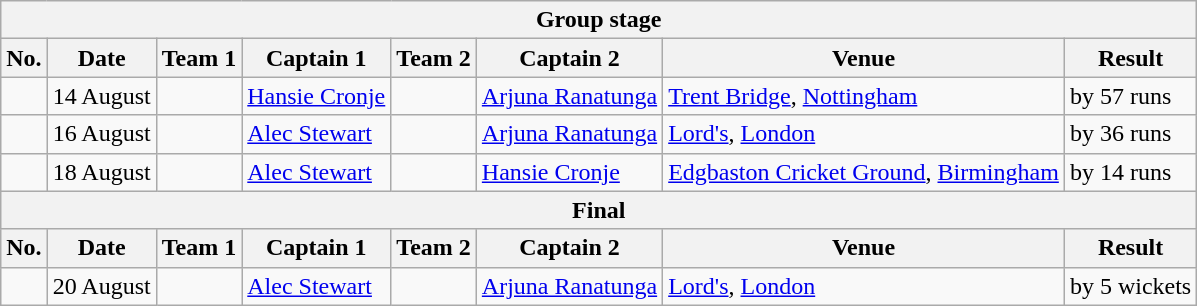<table class="wikitable">
<tr>
<th colspan="9">Group stage</th>
</tr>
<tr>
<th>No.</th>
<th>Date</th>
<th>Team 1</th>
<th>Captain 1</th>
<th>Team 2</th>
<th>Captain 2</th>
<th>Venue</th>
<th>Result</th>
</tr>
<tr>
<td></td>
<td>14 August</td>
<td></td>
<td><a href='#'>Hansie Cronje</a></td>
<td></td>
<td><a href='#'>Arjuna Ranatunga</a></td>
<td><a href='#'>Trent Bridge</a>, <a href='#'>Nottingham</a></td>
<td> by 57 runs</td>
</tr>
<tr>
<td></td>
<td>16 August</td>
<td></td>
<td><a href='#'>Alec Stewart</a></td>
<td></td>
<td><a href='#'>Arjuna Ranatunga</a></td>
<td><a href='#'>Lord's</a>, <a href='#'>London</a></td>
<td> by 36 runs</td>
</tr>
<tr>
<td></td>
<td>18 August</td>
<td></td>
<td><a href='#'>Alec Stewart</a></td>
<td></td>
<td><a href='#'>Hansie Cronje</a></td>
<td><a href='#'>Edgbaston Cricket Ground</a>, <a href='#'>Birmingham</a></td>
<td> by 14 runs</td>
</tr>
<tr>
<th colspan="9">Final</th>
</tr>
<tr>
<th>No.</th>
<th>Date</th>
<th>Team 1</th>
<th>Captain 1</th>
<th>Team 2</th>
<th>Captain 2</th>
<th>Venue</th>
<th>Result</th>
</tr>
<tr>
<td></td>
<td>20 August</td>
<td></td>
<td><a href='#'>Alec Stewart</a></td>
<td></td>
<td><a href='#'>Arjuna Ranatunga</a></td>
<td><a href='#'>Lord's</a>, <a href='#'>London</a></td>
<td> by 5 wickets</td>
</tr>
</table>
